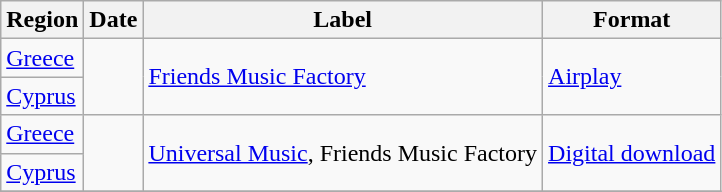<table class="wikitable">
<tr>
<th>Region</th>
<th>Date</th>
<th>Label</th>
<th>Format</th>
</tr>
<tr>
<td><a href='#'>Greece</a></td>
<td rowspan="2"></td>
<td rowspan="2"><a href='#'>Friends Music Factory</a></td>
<td rowspan="2"><a href='#'>Airplay</a></td>
</tr>
<tr>
<td><a href='#'>Cyprus</a></td>
</tr>
<tr>
<td><a href='#'>Greece</a></td>
<td rowspan="2"></td>
<td rowspan="2"><a href='#'>Universal Music</a>, Friends Music Factory</td>
<td rowspan="2"><a href='#'>Digital download</a></td>
</tr>
<tr>
<td><a href='#'>Cyprus</a></td>
</tr>
<tr>
</tr>
</table>
